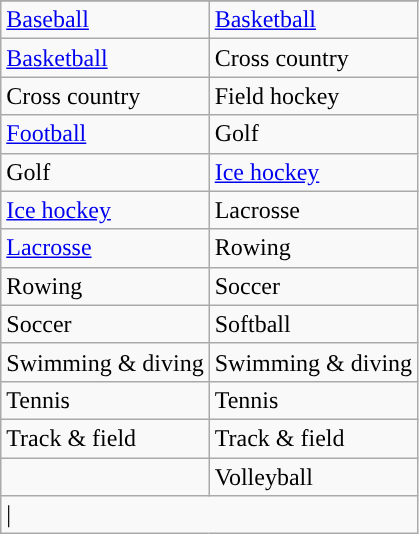<table class="wikitable" style=" ">
<tr>
</tr>
<tr>
<td><a href='#'>Baseball</a></td>
<td><a href='#'>Basketball</a></td>
</tr>
<tr>
<td><a href='#'>Basketball</a></td>
<td>Cross country</td>
</tr>
<tr>
<td>Cross country</td>
<td>Field hockey</td>
</tr>
<tr>
<td><a href='#'>Football</a></td>
<td>Golf</td>
</tr>
<tr>
<td>Golf</td>
<td><a href='#'>Ice hockey</a></td>
</tr>
<tr>
<td><a href='#'>Ice hockey</a></td>
<td>Lacrosse</td>
</tr>
<tr>
<td><a href='#'>Lacrosse</a></td>
<td>Rowing</td>
</tr>
<tr>
<td>Rowing</td>
<td>Soccer</td>
</tr>
<tr>
<td>Soccer</td>
<td>Softball</td>
</tr>
<tr>
<td>Swimming & diving</td>
<td>Swimming & diving</td>
</tr>
<tr>
<td>Tennis</td>
<td>Tennis</td>
</tr>
<tr>
<td>Track & field</td>
<td>Track & field</td>
</tr>
<tr>
<td></td>
<td>Volleyball</td>
</tr>
<tr>
<td colspan="2">|</td>
</tr>
</table>
